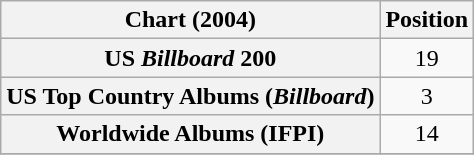<table class="wikitable sortable plainrowheaders" style="text-align:center">
<tr>
<th scope="col">Chart (2004)</th>
<th scope="col">Position</th>
</tr>
<tr>
<th scope="row">US <em>Billboard</em> 200</th>
<td>19</td>
</tr>
<tr>
<th scope="row">US Top Country Albums (<em>Billboard</em>)</th>
<td>3</td>
</tr>
<tr>
<th scope="row">Worldwide Albums (IFPI)</th>
<td style="text-align:center;">14</td>
</tr>
<tr>
</tr>
</table>
